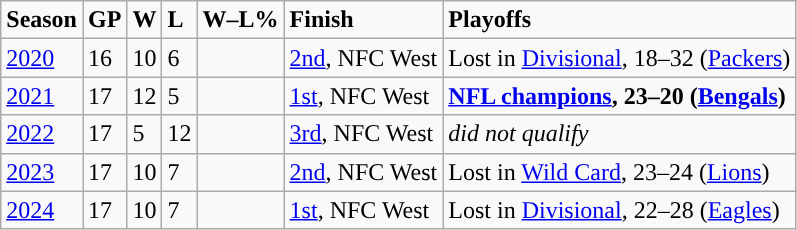<table class="wikitable">
<tr style="font-weight:bold; ">
<td>Season</td>
<td>GP</td>
<td>W</td>
<td>L</td>
<td>W–L%</td>
<td>Finish</td>
<td>Playoffs</td>
</tr>
<tr>
<td><a href='#'>2020</a></td>
<td>16</td>
<td>10</td>
<td>6</td>
<td></td>
<td><a href='#'>2nd</a>, NFC West</td>
<td>Lost in <a href='#'>Divisional</a>, 18–32 (<a href='#'>Packers</a>)</td>
</tr>
<tr>
<td><a href='#'>2021</a></td>
<td>17</td>
<td>12</td>
<td>5</td>
<td></td>
<td><a href='#'>1st</a>, NFC West</td>
<td><strong><a href='#'>NFL champions</a>, 23–20 (<a href='#'>Bengals</a>)</strong></td>
</tr>
<tr>
<td><a href='#'>2022</a></td>
<td>17</td>
<td>5</td>
<td>12</td>
<td></td>
<td><a href='#'>3rd</a>, NFC West</td>
<td><em>did not qualify</em></td>
</tr>
<tr>
<td><a href='#'>2023</a></td>
<td>17</td>
<td>10</td>
<td>7</td>
<td></td>
<td><a href='#'>2nd</a>, NFC West</td>
<td>Lost in <a href='#'>Wild Card</a>, 23–24 (<a href='#'>Lions</a>)</td>
</tr>
<tr>
<td><a href='#'>2024</a></td>
<td>17</td>
<td>10</td>
<td>7</td>
<td></td>
<td><a href='#'>1st</a>, NFC West</td>
<td>Lost in <a href='#'>Divisional</a>, 22–28 (<a href='#'>Eagles</a>)</td>
</tr>
</table>
